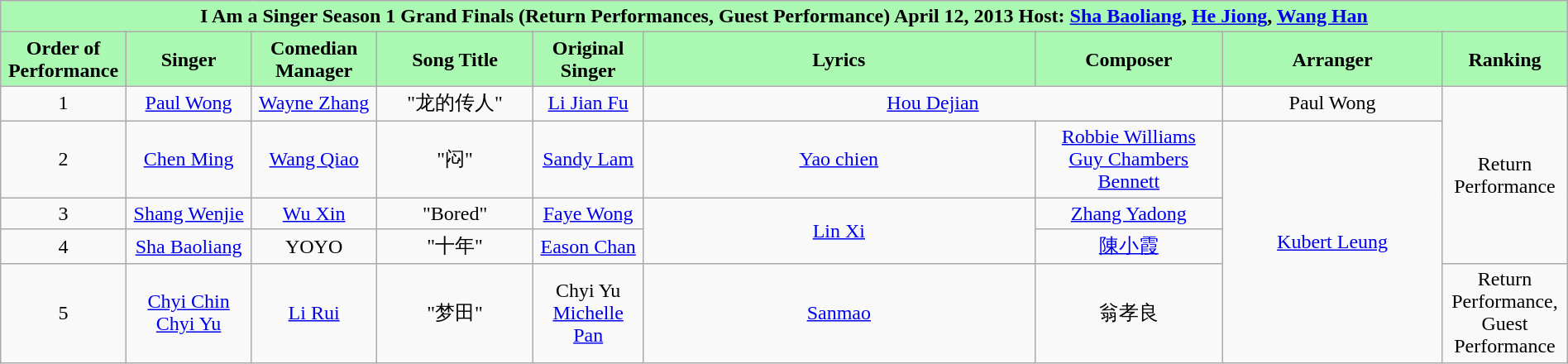<table class="wikitable sortable mw-collapsible" width="100%" style="text-align:center">
<tr align=center style="background:#ABF8B2">
<td colspan="10"><div><strong>I Am a Singer Season 1 Grand Finals (Return Performances, Guest Performance) April 12, 2013 Host: <a href='#'>Sha Baoliang</a>, <a href='#'>He Jiong</a>, <a href='#'>Wang Han</a></strong></div></td>
</tr>
<tr align=center style="background:#ABF8B2">
<td style="width:8%"><strong>Order of Performance</strong></td>
<td style="width:8%"><strong>Singer</strong></td>
<td style="width:8%"><strong>Comedian Manager</strong></td>
<td style="width:10%"><strong>Song Title</strong></td>
<td style="width:7%"><strong>Original Singer</strong></td>
<td style=width:5%"><strong>Lyrics</strong></td>
<td style="width:12%"><strong>Composer</strong></td>
<td style="width:14%"><strong>Arranger</strong></td>
<td style="width:8%"><strong>Ranking</strong></td>
</tr>
<tr>
<td>1</td>
<td><a href='#'>Paul Wong</a></td>
<td><a href='#'>Wayne Zhang</a></td>
<td>"龙的传人"</td>
<td><a href='#'>Li Jian Fu</a></td>
<td colspan="2"><a href='#'>Hou Dejian</a></td>
<td>Paul Wong</td>
<td rowspan="4">Return Performance</td>
</tr>
<tr>
<td>2</td>
<td><a href='#'>Chen Ming</a></td>
<td><a href='#'>Wang Qiao</a></td>
<td>"闷"</td>
<td><a href='#'>Sandy Lam</a></td>
<td><a href='#'>Yao chien</a></td>
<td><a href='#'>Robbie Williams</a><br><a href='#'>Guy Chambers Bennett</a></td>
<td rowspan="4"><a href='#'>Kubert Leung</a></td>
</tr>
<tr>
<td>3</td>
<td><a href='#'>Shang Wenjie</a></td>
<td><a href='#'>Wu Xin</a></td>
<td>"Bored"</td>
<td><a href='#'>Faye Wong</a></td>
<td rowspan="2"><a href='#'>Lin Xi</a></td>
<td><a href='#'>Zhang Yadong</a></td>
</tr>
<tr>
<td>4</td>
<td><a href='#'>Sha Baoliang</a></td>
<td>YOYO</td>
<td>"十年"</td>
<td><a href='#'>Eason Chan</a></td>
<td><a href='#'>陳小霞</a></td>
</tr>
<tr>
<td>5</td>
<td><a href='#'>Chyi Chin</a><br><a href='#'>Chyi Yu</a></td>
<td><a href='#'>Li Rui</a></td>
<td>"梦田"</td>
<td>Chyi Yu<br><a href='#'>Michelle Pan</a></td>
<td><a href='#'>Sanmao</a></td>
<td>翁孝良</td>
<td>Return Performance, Guest Performance</td>
</tr>
</table>
